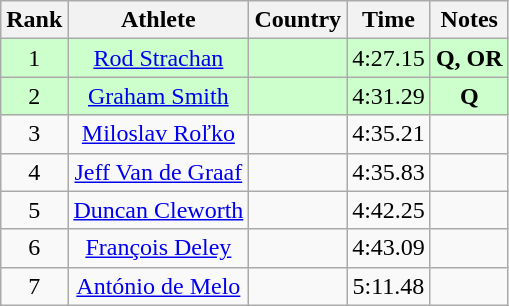<table class="wikitable sortable" style="text-align:center">
<tr>
<th>Rank</th>
<th>Athlete</th>
<th>Country</th>
<th>Time</th>
<th>Notes</th>
</tr>
<tr bgcolor=ccffcc>
<td>1</td>
<td><a href='#'>Rod Strachan</a></td>
<td align=left></td>
<td>4:27.15</td>
<td><strong>Q, OR </strong></td>
</tr>
<tr bgcolor=ccffcc>
<td>2</td>
<td><a href='#'>Graham Smith</a></td>
<td align=left></td>
<td>4:31.29</td>
<td><strong>Q </strong></td>
</tr>
<tr>
<td>3</td>
<td><a href='#'>Miloslav Roľko</a></td>
<td align=left></td>
<td>4:35.21</td>
<td><strong> </strong></td>
</tr>
<tr>
<td>4</td>
<td><a href='#'>Jeff Van de Graaf</a></td>
<td align=left></td>
<td>4:35.83</td>
<td><strong> </strong></td>
</tr>
<tr>
<td>5</td>
<td><a href='#'>Duncan Cleworth</a></td>
<td align=left></td>
<td>4:42.25</td>
<td><strong> </strong></td>
</tr>
<tr>
<td>6</td>
<td><a href='#'>François Deley</a></td>
<td align=left></td>
<td>4:43.09</td>
<td><strong> </strong></td>
</tr>
<tr>
<td>7</td>
<td><a href='#'>António de Melo</a></td>
<td align=left></td>
<td>5:11.48</td>
<td><strong> </strong></td>
</tr>
</table>
